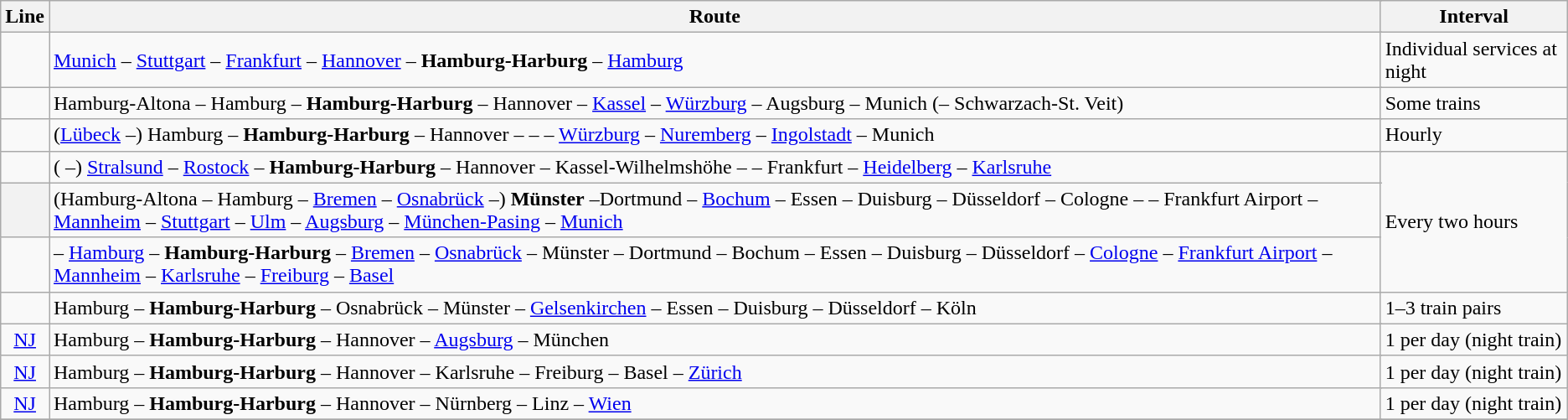<table class="wikitable">
<tr>
<th>Line</th>
<th colspan=2>Route</th>
<th>Interval</th>
</tr>
<tr>
<td align="center"></td>
<td colspan=2><a href='#'>Munich</a> – <a href='#'>Stuttgart</a> – <a href='#'>Frankfurt</a> – <a href='#'>Hannover</a> – <strong>Hamburg-Harburg</strong> – <a href='#'>Hamburg</a></td>
<td>Individual services at night</td>
</tr>
<tr>
<td align="center"></td>
<td colspan=2>Hamburg-Altona – Hamburg – <strong>Hamburg-Harburg</strong> – Hannover – <a href='#'>Kassel</a> – <a href='#'>Würzburg</a> –  Augsburg – Munich (– Schwarzach-St. Veit)</td>
<td>Some trains</td>
</tr>
<tr>
<td align="center"></td>
<td colspan=2>(<a href='#'>Lübeck</a> –) Hamburg – <strong>Hamburg-Harburg</strong> – Hannover –  –  – <a href='#'>Würzburg</a> – <a href='#'>Nuremberg</a> – <a href='#'>Ingolstadt</a> – Munich</td>
<td>Hourly</td>
</tr>
<tr>
<td align="center"></td>
<td colspan=2>( –) <a href='#'>Stralsund</a> – <a href='#'>Rostock</a> – <strong>Hamburg-Harburg</strong> – Hannover – Kassel-Wilhelmshöhe –  – Frankfurt – <a href='#'>Heidelberg</a> – <a href='#'>Karlsruhe</a></td>
<td rowspan=3>Every two hours</td>
</tr>
<tr>
<th></th>
<td colspan=2>(Hamburg-Altona – Hamburg – <a href='#'>Bremen</a> – <a href='#'>Osnabrück</a> –) <strong>Münster</strong> –Dortmund – <a href='#'>Bochum</a> – Essen – Duisburg – Düsseldorf – Cologne –  – Frankfurt Airport – <a href='#'>Mannheim</a> – <a href='#'>Stuttgart</a> – <a href='#'>Ulm</a> – <a href='#'>Augsburg</a> – <a href='#'>München-Pasing</a> – <a href='#'>Munich</a></td>
</tr>
<tr>
<td></td>
<td colspan=2> – <a href='#'>Hamburg</a> – <strong>Hamburg-Harburg</strong> – <a href='#'>Bremen</a> – <a href='#'>Osnabrück</a> – Münster – Dortmund – Bochum – Essen – Duisburg – Düsseldorf – <a href='#'>Cologne</a> – <a href='#'>Frankfurt Airport</a> – <a href='#'>Mannheim</a> – <a href='#'>Karlsruhe</a> – <a href='#'>Freiburg</a> – <a href='#'>Basel</a></td>
</tr>
<tr>
<td align="center"></td>
<td colspan=2>Hamburg – <strong>Hamburg-Harburg</strong> – Osnabrück – Münster – <a href='#'>Gelsenkirchen</a> – Essen – Duisburg – Düsseldorf – Köln</td>
<td>1–3 train pairs</td>
</tr>
<tr>
<td align="center"><a href='#'>NJ</a></td>
<td colspan=2>Hamburg – <strong>Hamburg-Harburg</strong> – Hannover – <a href='#'>Augsburg</a> – München</td>
<td>1 per day (night train)</td>
</tr>
<tr>
<td align="center"><a href='#'>NJ</a></td>
<td colspan=2>Hamburg – <strong>Hamburg-Harburg</strong> – Hannover – Karlsruhe – Freiburg – Basel – <a href='#'>Zürich</a></td>
<td>1 per day (night train)</td>
</tr>
<tr>
<td align="center"><a href='#'>NJ</a></td>
<td colspan=2>Hamburg – <strong>Hamburg-Harburg</strong> – Hannover – Nürnberg – Linz – <a href='#'>Wien</a></td>
<td>1 per day (night train)</td>
</tr>
<tr>
</tr>
</table>
